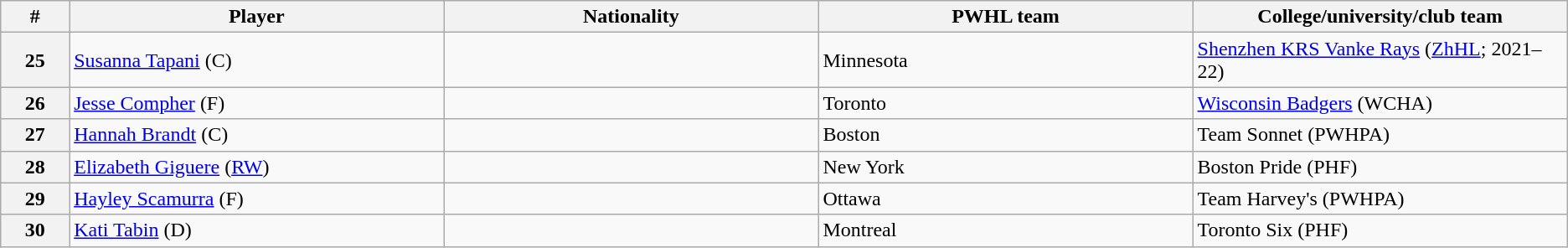<table class="wikitable">
<tr>
<th style="width:2.75%;">#</th>
<th style="width:15.0%;">Player</th>
<th style="width:15.0%;">Nationality</th>
<th style="width:15.0%;">PWHL team</th>
<th style="width:15.0%;">College/university/club team</th>
</tr>
<tr>
<th>25</th>
<td><a href='#'>Susanna Tapani</a> (C)</td>
<td></td>
<td>Minnesota</td>
<td><a href='#'>Shenzhen KRS Vanke Rays</a> (<a href='#'>ZhHL</a>; 2021–22)</td>
</tr>
<tr>
<th>26</th>
<td><a href='#'>Jesse Compher</a> (F)</td>
<td></td>
<td>Toronto</td>
<td><a href='#'>Wisconsin Badgers</a> (WCHA)</td>
</tr>
<tr>
<th>27</th>
<td><a href='#'>Hannah Brandt</a> (C)</td>
<td></td>
<td>Boston</td>
<td>Team Sonnet (PWHPA)</td>
</tr>
<tr>
<th>28</th>
<td><a href='#'>Elizabeth Giguere</a> (<a href='#'>RW</a>)</td>
<td></td>
<td>New York</td>
<td>Boston Pride (PHF)</td>
</tr>
<tr>
<th>29</th>
<td><a href='#'>Hayley Scamurra</a> (F)</td>
<td></td>
<td>Ottawa</td>
<td>Team Harvey's (PWHPA)</td>
</tr>
<tr>
<th>30</th>
<td><a href='#'>Kati Tabin</a> (D)</td>
<td></td>
<td>Montreal</td>
<td>Toronto Six (PHF)</td>
</tr>
</table>
